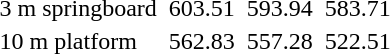<table>
<tr valign=top>
<td>3 m springboard</td>
<td></td>
<td align=right>603.51</td>
<td></td>
<td align=right>593.94</td>
<td></td>
<td align=right>583.71</td>
</tr>
<tr valign=top>
<td>10 m platform</td>
<td></td>
<td align=right>562.83</td>
<td></td>
<td align=right>557.28</td>
<td></td>
<td align=right>522.51</td>
</tr>
</table>
